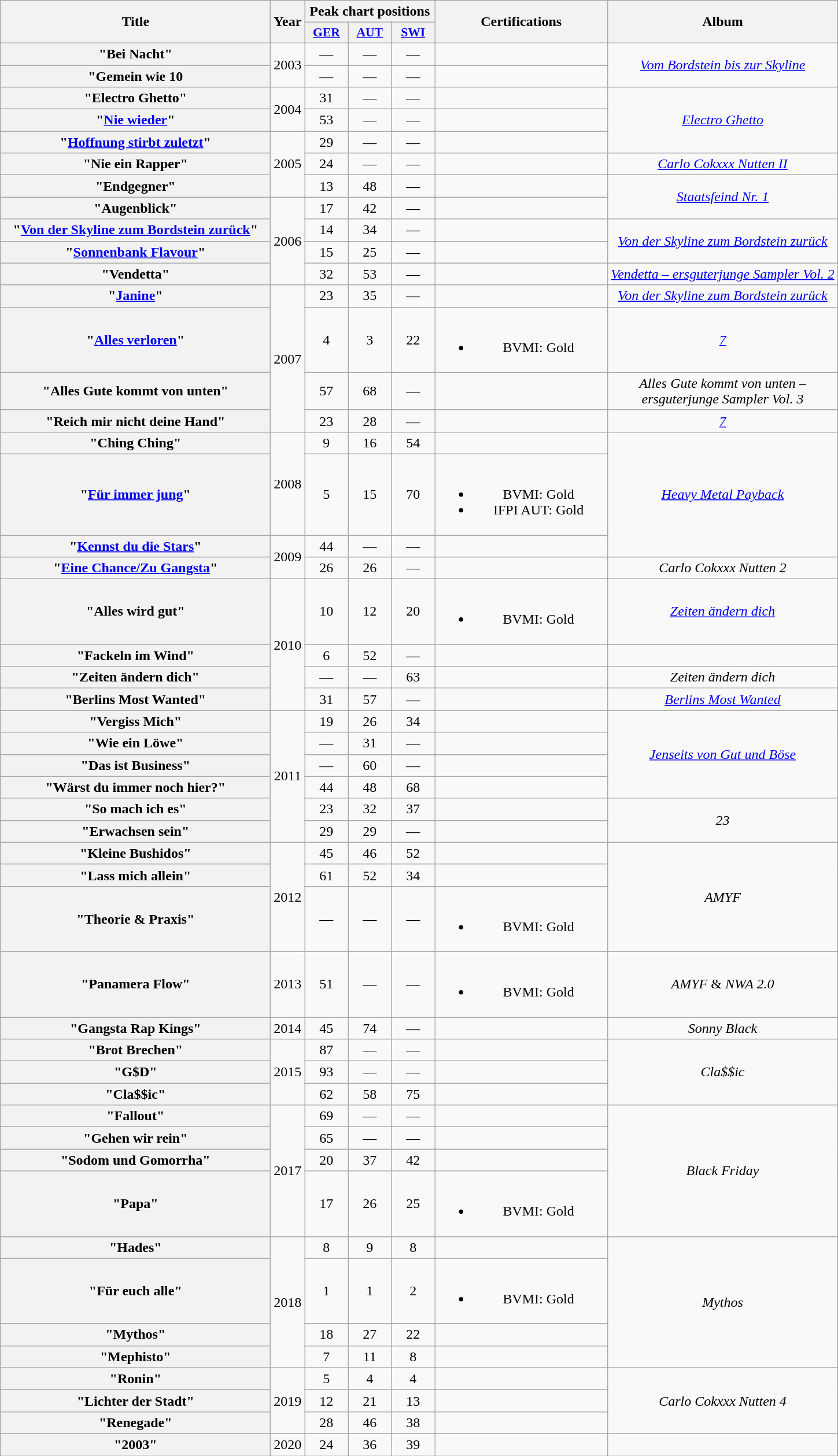<table class="wikitable plainrowheaders" style="text-align: center;">
<tr>
<th scope="col" rowspan="2" style="width:19em;">Title</th>
<th scope="col" rowspan="2">Year</th>
<th scope="col" colspan="3">Peak chart positions</th>
<th scope="col" rowspan="2" style="width:12em;">Certifications</th>
<th scope="col" rowspan="2">Album</th>
</tr>
<tr>
<th scope="col" style="width:3em;font-size:90%;"><a href='#'>GER</a><br></th>
<th scope="col" style="width:3em;font-size:90%;"><a href='#'>AUT</a><br></th>
<th scope="col" style="width:3em;font-size:90%;"><a href='#'>SWI</a><br></th>
</tr>
<tr>
<th scope="row">"Bei Nacht"</th>
<td rowspan="2">2003</td>
<td>—</td>
<td>—</td>
<td>—</td>
<td></td>
<td rowspan="2"><em><a href='#'>Vom Bordstein bis zur Skyline</a></em></td>
</tr>
<tr>
<th scope="row">"Gemein wie 10</th>
<td>—</td>
<td>—</td>
<td>—</td>
<td></td>
</tr>
<tr>
<th scope="row">"Electro Ghetto"</th>
<td rowspan="2">2004</td>
<td>31</td>
<td>—</td>
<td>—</td>
<td></td>
<td rowspan="3"><em><a href='#'>Electro Ghetto</a></em></td>
</tr>
<tr>
<th scope="row">"<a href='#'>Nie wieder</a>"</th>
<td>53</td>
<td>—</td>
<td>—</td>
<td></td>
</tr>
<tr>
<th scope="row">"<a href='#'>Hoffnung stirbt zuletzt</a>"<br></th>
<td rowspan="3">2005</td>
<td>29</td>
<td>—</td>
<td>—</td>
<td></td>
</tr>
<tr>
<th scope="row">"Nie ein Rapper"<br></th>
<td>24</td>
<td>—</td>
<td>—</td>
<td></td>
<td><em><a href='#'>Carlo Cokxxx Nutten II</a></em></td>
</tr>
<tr>
<th scope="row">"Endgegner"</th>
<td>13</td>
<td>48</td>
<td>—</td>
<td></td>
<td rowspan="2"><em><a href='#'>Staatsfeind Nr. 1</a></em></td>
</tr>
<tr>
<th scope="row">"Augenblick"</th>
<td rowspan="4">2006</td>
<td>17</td>
<td>42</td>
<td>—</td>
<td></td>
</tr>
<tr>
<th scope="row">"<a href='#'>Von der Skyline zum Bordstein zurück</a>"</th>
<td>14</td>
<td>34</td>
<td>—</td>
<td></td>
<td rowspan="2"><em><a href='#'>Von der Skyline zum Bordstein zurück</a></em></td>
</tr>
<tr>
<th scope="row">"<a href='#'>Sonnenbank Flavour</a>"</th>
<td>15</td>
<td>25</td>
<td>—</td>
<td></td>
</tr>
<tr>
<th scope="row">"Vendetta"<br></th>
<td>32</td>
<td>53</td>
<td>—</td>
<td></td>
<td><em><a href='#'>Vendetta – ersguterjunge Sampler Vol. 2</a></em></td>
</tr>
<tr>
<th scope="row">"<a href='#'>Janine</a>"</th>
<td rowspan="4">2007</td>
<td>23</td>
<td>35</td>
<td>—</td>
<td></td>
<td><em><a href='#'>Von der Skyline zum Bordstein zurück</a></em></td>
</tr>
<tr>
<th scope="row">"<a href='#'>Alles verloren</a>"</th>
<td>4</td>
<td>3</td>
<td>22</td>
<td><br><ul><li>BVMI: Gold</li></ul></td>
<td><em><a href='#'>7</a></em></td>
</tr>
<tr>
<th scope="row">"Alles Gute kommt von unten"<br></th>
<td>57</td>
<td>68</td>
<td>—</td>
<td></td>
<td><em>Alles Gute kommt von unten – <br>ersguterjunge Sampler Vol. 3</em></td>
</tr>
<tr>
<th scope="row">"Reich mir nicht deine Hand"</th>
<td>23</td>
<td>28</td>
<td>—</td>
<td></td>
<td align="center"><em><a href='#'>7</a></em></td>
</tr>
<tr>
<th scope="row">"Ching Ching"</th>
<td rowspan="2">2008</td>
<td>9</td>
<td>16</td>
<td>54</td>
<td></td>
<td rowspan="3"><em><a href='#'>Heavy Metal Payback</a></em></td>
</tr>
<tr>
<th scope="row">"<a href='#'>Für immer jung</a>"<br></th>
<td>5</td>
<td>15</td>
<td>70</td>
<td><br><ul><li>BVMI: Gold</li><li>IFPI AUT: Gold</li></ul></td>
</tr>
<tr>
<th scope="row">"<a href='#'>Kennst du die Stars</a>"<br></th>
<td rowspan="2">2009</td>
<td>44</td>
<td>—</td>
<td>—</td>
<td></td>
</tr>
<tr>
<th scope="row">"<a href='#'>Eine Chance/Zu Gangsta</a>"<br></th>
<td>26</td>
<td>26</td>
<td>—</td>
<td></td>
<td><em>Carlo Cokxxx Nutten 2</em></td>
</tr>
<tr>
<th scope="row">"Alles wird gut"</th>
<td rowspan="4">2010</td>
<td>10</td>
<td>12</td>
<td>20</td>
<td><br><ul><li>BVMI: Gold</li></ul></td>
<td><em><a href='#'>Zeiten ändern dich</a></em></td>
</tr>
<tr>
<th scope="row">"Fackeln im Wind"<br></th>
<td>6</td>
<td>52</td>
<td>—</td>
<td></td>
<td></td>
</tr>
<tr>
<th scope="row">"Zeiten ändern dich"</th>
<td>—</td>
<td>—</td>
<td>63</td>
<td></td>
<td><em>Zeiten ändern dich</em></td>
</tr>
<tr>
<th scope="row">"Berlins Most Wanted"<br></th>
<td>31</td>
<td>57</td>
<td>—</td>
<td></td>
<td><em><a href='#'>Berlins Most Wanted</a></em></td>
</tr>
<tr>
<th scope="row">"Vergiss Mich"<br></th>
<td rowspan="6">2011</td>
<td>19</td>
<td>26</td>
<td>34</td>
<td></td>
<td rowspan="4"><em><a href='#'>Jenseits von Gut und Böse</a></em></td>
</tr>
<tr>
<th scope="row">"Wie ein Löwe"</th>
<td>—</td>
<td>31</td>
<td>—</td>
<td></td>
</tr>
<tr>
<th scope="row">"Das ist Business"<br></th>
<td>—</td>
<td>60</td>
<td>—</td>
<td></td>
</tr>
<tr>
<th scope="row">"Wärst du immer noch hier?"</th>
<td>44</td>
<td>48</td>
<td>68</td>
<td></td>
</tr>
<tr>
<th scope="row">"So mach ich es"<br></th>
<td>23</td>
<td>32</td>
<td>37</td>
<td></td>
<td rowspan="2"><em>23</em></td>
</tr>
<tr>
<th scope="row">"Erwachsen sein"<br></th>
<td>29</td>
<td>29</td>
<td>—</td>
<td></td>
</tr>
<tr>
<th scope="row">"Kleine Bushidos"</th>
<td rowspan="3">2012</td>
<td>45</td>
<td>46</td>
<td>52</td>
<td></td>
<td rowspan="3"><em>AMYF</em></td>
</tr>
<tr>
<th scope="row">"Lass mich allein"</th>
<td>61</td>
<td>52</td>
<td>34</td>
<td></td>
</tr>
<tr>
<th scope="row">"Theorie & Praxis"<br></th>
<td>—</td>
<td>—</td>
<td>—</td>
<td><br><ul><li>BVMI: Gold</li></ul></td>
</tr>
<tr>
<th scope="row">"Panamera Flow"<br></th>
<td>2013</td>
<td>51</td>
<td>—</td>
<td>—</td>
<td><br><ul><li>BVMI: Gold</li></ul></td>
<td><em>AMYF</em> & <em>NWA 2.0</em></td>
</tr>
<tr>
<th scope="row">"Gangsta Rap Kings"<br></th>
<td>2014</td>
<td>45</td>
<td>74</td>
<td>—</td>
<td></td>
<td><em>Sonny Black</em></td>
</tr>
<tr>
<th scope="row">"Brot Brechen"<br></th>
<td rowspan="3">2015</td>
<td>87</td>
<td>—</td>
<td>—</td>
<td></td>
<td rowspan="3"><em>Cla$$ic</em></td>
</tr>
<tr>
<th scope="row">"G$D"<br></th>
<td>93</td>
<td>—</td>
<td>—</td>
<td></td>
</tr>
<tr>
<th scope="row">"Cla$$ic"<br></th>
<td>62</td>
<td>58</td>
<td>75</td>
<td></td>
</tr>
<tr>
<th scope="row">"Fallout"</th>
<td rowspan="4">2017</td>
<td>69</td>
<td>—</td>
<td>—</td>
<td></td>
<td rowspan="4"><em>Black Friday</em></td>
</tr>
<tr>
<th scope="row">"Gehen wir rein"<br></th>
<td>65</td>
<td>—</td>
<td>—</td>
<td></td>
</tr>
<tr>
<th scope="row">"Sodom und Gomorrha"</th>
<td>20</td>
<td>37</td>
<td>42</td>
<td></td>
</tr>
<tr>
<th scope="row">"Papa"</th>
<td>17</td>
<td>26</td>
<td>25</td>
<td><br><ul><li>BVMI: Gold</li></ul></td>
</tr>
<tr>
<th scope="row">"Hades"<br></th>
<td rowspan="4">2018</td>
<td>8</td>
<td>9</td>
<td>8</td>
<td></td>
<td rowspan="4"><em>Mythos</em></td>
</tr>
<tr>
<th scope="row">"Für euch alle"<br></th>
<td>1</td>
<td>1</td>
<td>2</td>
<td><br><ul><li>BVMI: Gold</li></ul></td>
</tr>
<tr>
<th scope="row">"Mythos"</th>
<td>18</td>
<td>27</td>
<td>22</td>
<td></td>
</tr>
<tr>
<th scope="row">"Mephisto"</th>
<td>7</td>
<td>11</td>
<td>8</td>
<td></td>
</tr>
<tr>
<th scope="row">"Ronin"<br></th>
<td rowspan="3">2019</td>
<td>5</td>
<td>4</td>
<td>4</td>
<td></td>
<td rowspan="3"><em>Carlo Cokxxx Nutten 4</em></td>
</tr>
<tr>
<th scope="row">"Lichter der Stadt"<br></th>
<td>12</td>
<td>21</td>
<td>13</td>
<td></td>
</tr>
<tr>
<th scope="row">"Renegade"<br></th>
<td>28</td>
<td>46</td>
<td>38</td>
<td></td>
</tr>
<tr>
<th scope="row">"2003"<br></th>
<td>2020</td>
<td>24</td>
<td>36</td>
<td>39</td>
<td></td>
<td></td>
</tr>
</table>
